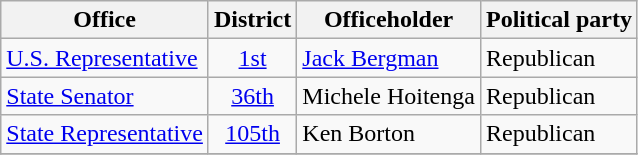<table class="wikitable">
<tr>
<th>Office</th>
<th>District</th>
<th>Officeholder</th>
<th>Political party</th>
</tr>
<tr>
<td><a href='#'>U.S. Representative</a></td>
<td align="center"><a href='#'>1st</a></td>
<td><a href='#'>Jack Bergman</a></td>
<td>Republican</td>
</tr>
<tr>
<td><a href='#'>State Senator</a></td>
<td align="center"><a href='#'>36th</a></td>
<td>Michele Hoitenga</td>
<td>Republican</td>
</tr>
<tr>
<td><a href='#'>State Representative</a></td>
<td align="center"><a href='#'>105th</a></td>
<td>Ken Borton</td>
<td>Republican</td>
</tr>
<tr>
</tr>
</table>
